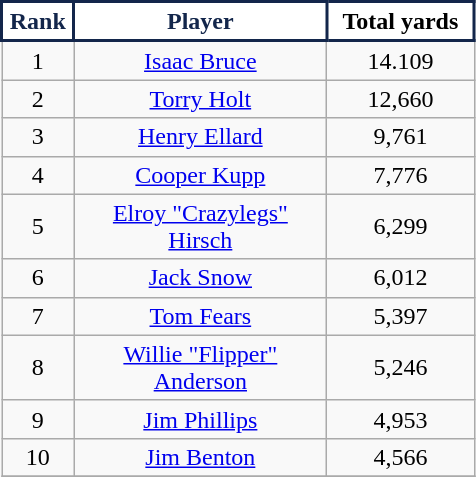<table class="wikitable" style="text-align:center">
<tr>
<th width=40px style="background:#ffffff;color:#13264B;border:2px solid #13264B">Rank</th>
<th width=160px style="background:#ffffff;color:#13264B;border:2px solid #13264B">Player</th>
<th width=90px style="background:#ffffff;color:##13264B;border:2px solid #13264B">Total yards</th>
</tr>
<tr>
<td>1</td>
<td><a href='#'>Isaac Bruce</a></td>
<td>14.109</td>
</tr>
<tr>
<td>2</td>
<td><a href='#'>Torry Holt</a></td>
<td>12,660</td>
</tr>
<tr>
<td>3</td>
<td><a href='#'>Henry Ellard</a></td>
<td>9,761</td>
</tr>
<tr>
<td>4</td>
<td><a href='#'>Cooper Kupp</a></td>
<td>7,776</td>
</tr>
<tr>
<td>5</td>
<td><a href='#'>Elroy "Crazylegs" Hirsch</a></td>
<td>6,299</td>
</tr>
<tr>
<td>6</td>
<td><a href='#'>Jack Snow</a></td>
<td>6,012</td>
</tr>
<tr>
<td>7</td>
<td><a href='#'>Tom Fears</a></td>
<td>5,397</td>
</tr>
<tr>
<td>8</td>
<td><a href='#'>Willie "Flipper" Anderson</a></td>
<td>5,246</td>
</tr>
<tr>
<td>9</td>
<td><a href='#'>Jim Phillips</a></td>
<td>4,953</td>
</tr>
<tr>
<td>10</td>
<td><a href='#'>Jim Benton</a></td>
<td>4,566</td>
</tr>
<tr>
</tr>
</table>
